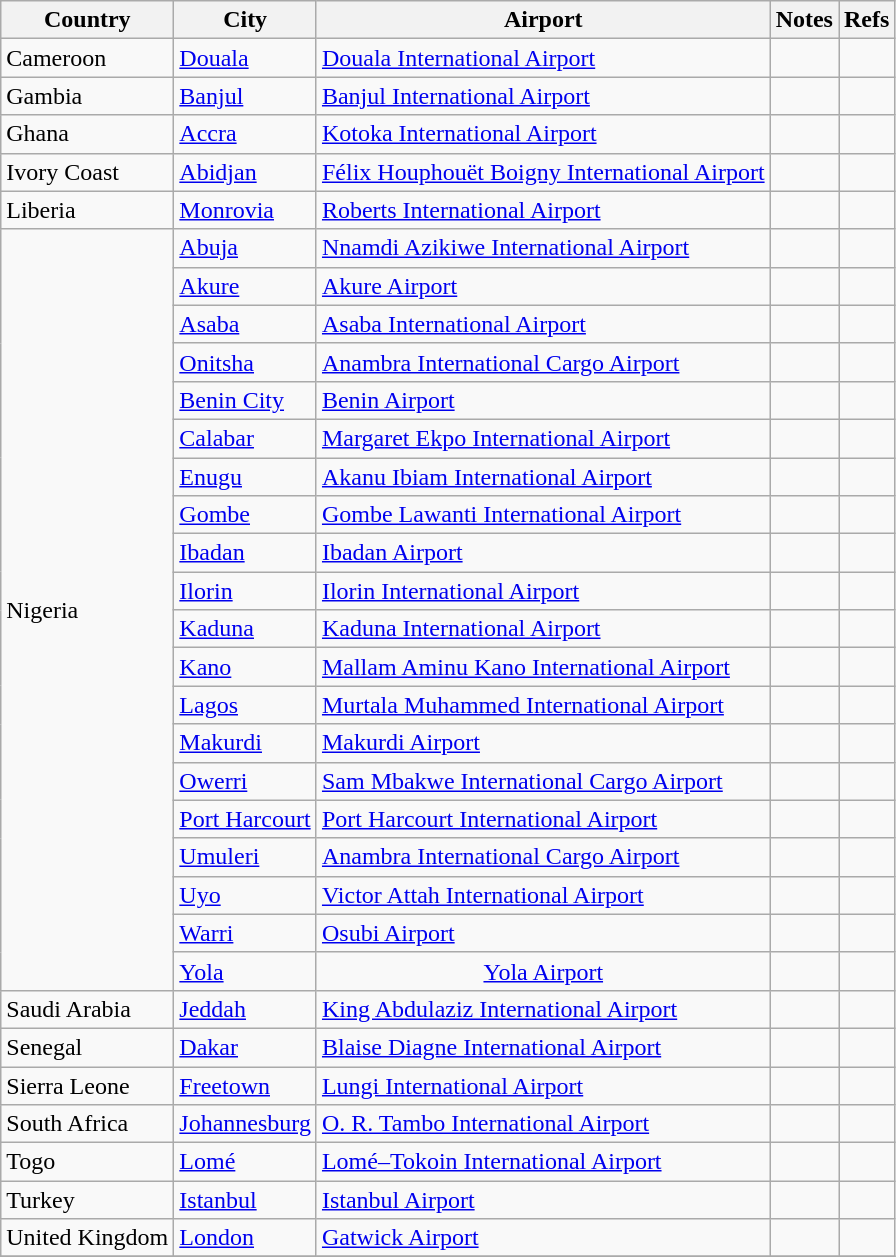<table class="wikitable sortable">
<tr>
<th>Country</th>
<th>City</th>
<th>Airport</th>
<th>Notes</th>
<th class="unsortable">Refs</th>
</tr>
<tr>
<td>Cameroon</td>
<td><a href='#'>Douala</a></td>
<td><a href='#'>Douala International Airport</a></td>
<td align=center></td>
<td align=center></td>
</tr>
<tr>
<td>Gambia</td>
<td><a href='#'>Banjul</a></td>
<td><a href='#'>Banjul International Airport</a></td>
<td align=center></td>
<td align=center></td>
</tr>
<tr>
<td>Ghana</td>
<td><a href='#'>Accra</a></td>
<td><a href='#'>Kotoka International Airport</a></td>
<td align=center></td>
<td align=center></td>
</tr>
<tr>
<td>Ivory Coast</td>
<td><a href='#'>Abidjan</a></td>
<td><a href='#'>Félix Houphouët Boigny International Airport</a></td>
<td align=center></td>
<td align=center></td>
</tr>
<tr>
<td>Liberia</td>
<td><a href='#'>Monrovia</a></td>
<td><a href='#'>Roberts International Airport</a></td>
<td align=center></td>
<td align=center></td>
</tr>
<tr>
<td rowspan="20">Nigeria</td>
<td><a href='#'>Abuja</a></td>
<td><a href='#'>Nnamdi Azikiwe International Airport</a></td>
<td></td>
<td align=center></td>
</tr>
<tr>
<td><a href='#'>Akure</a></td>
<td><a href='#'>Akure Airport</a></td>
<td align=center></td>
<td align=center></td>
</tr>
<tr>
<td><a href='#'>Asaba</a></td>
<td><a href='#'>Asaba International Airport</a></td>
<td align=center></td>
<td align=center></td>
</tr>
<tr>
<td><a href='#'>Onitsha</a></td>
<td><a href='#'>Anambra International Cargo Airport</a></td>
<td align=center></td>
<td align=center></td>
</tr>
<tr>
<td><a href='#'>Benin City</a></td>
<td><a href='#'>Benin Airport</a></td>
<td align=center></td>
<td align=center></td>
</tr>
<tr>
<td><a href='#'>Calabar</a></td>
<td><a href='#'>Margaret Ekpo International Airport</a></td>
<td align=center></td>
<td align=center></td>
</tr>
<tr>
<td><a href='#'>Enugu</a></td>
<td><a href='#'>Akanu Ibiam International Airport</a></td>
<td align=center></td>
<td align=center></td>
</tr>
<tr>
<td><a href='#'>Gombe</a></td>
<td><a href='#'>Gombe Lawanti International Airport</a></td>
<td align=center></td>
<td align=center></td>
</tr>
<tr>
<td><a href='#'>Ibadan</a></td>
<td><a href='#'>Ibadan Airport</a></td>
<td align=center></td>
<td align=center></td>
</tr>
<tr>
<td><a href='#'>Ilorin</a></td>
<td><a href='#'>Ilorin International Airport</a></td>
<td align=center></td>
<td align=center></td>
</tr>
<tr>
<td><a href='#'>Kaduna</a></td>
<td><a href='#'>Kaduna International Airport</a></td>
<td align=center></td>
<td align=center></td>
</tr>
<tr>
<td><a href='#'>Kano</a></td>
<td><a href='#'>Mallam Aminu Kano International Airport</a></td>
<td align=center></td>
<td align=center></td>
</tr>
<tr>
<td><a href='#'>Lagos</a></td>
<td><a href='#'>Murtala Muhammed International Airport</a></td>
<td></td>
<td align=center></td>
</tr>
<tr>
<td><a href='#'>Makurdi</a></td>
<td><a href='#'>Makurdi Airport</a></td>
<td align=center></td>
<td align=center></td>
</tr>
<tr>
<td><a href='#'>Owerri</a></td>
<td><a href='#'>Sam Mbakwe International Cargo Airport</a></td>
<td align=center></td>
<td align=center></td>
</tr>
<tr>
<td><a href='#'>Port Harcourt</a></td>
<td><a href='#'>Port Harcourt International Airport</a></td>
<td align=center></td>
<td align=center></td>
</tr>
<tr>
<td><a href='#'>Umuleri</a></td>
<td><a href='#'>Anambra International Cargo Airport</a></td>
<td align=center></td>
<td align=center></td>
</tr>
<tr>
<td><a href='#'>Uyo</a></td>
<td><a href='#'>Victor Attah International Airport</a></td>
<td align=center></td>
<td align=center></td>
</tr>
<tr>
<td><a href='#'>Warri</a></td>
<td><a href='#'>Osubi Airport</a></td>
<td align=center></td>
<td align=center></td>
</tr>
<tr>
<td><a href='#'>Yola</a></td>
<td align="center"><a href='#'>Yola Airport</a></td>
<td align="center"></td>
</tr>
<tr>
<td>Saudi Arabia</td>
<td><a href='#'>Jeddah</a></td>
<td><a href='#'>King Abdulaziz International Airport</a></td>
<td align=center></td>
<td align=center></td>
</tr>
<tr>
<td>Senegal</td>
<td><a href='#'>Dakar</a></td>
<td><a href='#'>Blaise Diagne International Airport</a></td>
<td align=center></td>
<td align=center></td>
</tr>
<tr>
<td>Sierra Leone</td>
<td><a href='#'>Freetown</a></td>
<td><a href='#'>Lungi International Airport</a></td>
<td align=center></td>
<td align=center></td>
</tr>
<tr>
<td>South Africa</td>
<td><a href='#'>Johannesburg</a></td>
<td><a href='#'>O. R. Tambo International Airport</a></td>
<td></td>
<td align=center></td>
</tr>
<tr>
<td>Togo</td>
<td><a href='#'>Lomé</a></td>
<td><a href='#'>Lomé–Tokoin International Airport</a></td>
<td></td>
<td align=center></td>
</tr>
<tr>
<td>Turkey</td>
<td><a href='#'>Istanbul</a></td>
<td><a href='#'>Istanbul Airport</a></td>
<td align=center></td>
<td align=center></td>
</tr>
<tr>
<td>United Kingdom</td>
<td><a href='#'>London</a></td>
<td><a href='#'>Gatwick Airport</a></td>
<td align=center></td>
<td align=center></td>
</tr>
<tr>
</tr>
</table>
